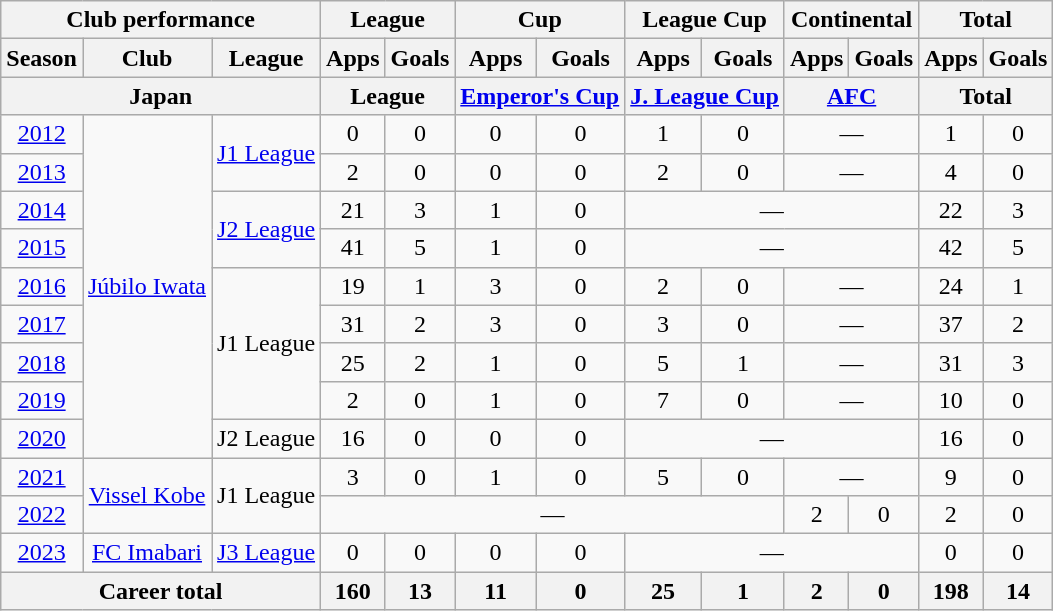<table class="wikitable" style="text-align:center;">
<tr>
<th colspan=3>Club performance</th>
<th colspan=2>League</th>
<th colspan=2>Cup</th>
<th colspan=2>League Cup</th>
<th colspan="2">Continental</th>
<th colspan=2>Total</th>
</tr>
<tr>
<th>Season</th>
<th>Club</th>
<th>League</th>
<th>Apps</th>
<th>Goals</th>
<th>Apps</th>
<th>Goals</th>
<th>Apps</th>
<th>Goals</th>
<th>Apps</th>
<th>Goals</th>
<th>Apps</th>
<th>Goals</th>
</tr>
<tr>
<th colspan=3>Japan</th>
<th colspan=2>League</th>
<th colspan=2><a href='#'>Emperor's Cup</a></th>
<th colspan=2><a href='#'>J. League Cup</a></th>
<th colspan="2"><a href='#'>AFC</a></th>
<th colspan=2>Total</th>
</tr>
<tr>
<td><a href='#'>2012</a></td>
<td rowspan="9"><a href='#'>Júbilo Iwata</a></td>
<td rowspan=2><a href='#'>J1 League</a></td>
<td>0</td>
<td>0</td>
<td>0</td>
<td>0</td>
<td>1</td>
<td>0</td>
<td colspan="2">—</td>
<td>1</td>
<td>0</td>
</tr>
<tr>
<td><a href='#'>2013</a></td>
<td>2</td>
<td>0</td>
<td>0</td>
<td>0</td>
<td>2</td>
<td>0</td>
<td colspan="2">—</td>
<td>4</td>
<td>0</td>
</tr>
<tr>
<td><a href='#'>2014</a></td>
<td rowspan="2"><a href='#'>J2 League</a></td>
<td>21</td>
<td>3</td>
<td>1</td>
<td>0</td>
<td colspan="4">—</td>
<td>22</td>
<td>3</td>
</tr>
<tr>
<td><a href='#'>2015</a></td>
<td>41</td>
<td>5</td>
<td>1</td>
<td>0</td>
<td colspan="4">—</td>
<td>42</td>
<td>5</td>
</tr>
<tr>
<td><a href='#'>2016</a></td>
<td rowspan="4">J1 League</td>
<td>19</td>
<td>1</td>
<td>3</td>
<td>0</td>
<td>2</td>
<td>0</td>
<td colspan="2">—</td>
<td>24</td>
<td>1</td>
</tr>
<tr>
<td><a href='#'>2017</a></td>
<td>31</td>
<td>2</td>
<td>3</td>
<td>0</td>
<td>3</td>
<td>0</td>
<td colspan="2">—</td>
<td>37</td>
<td>2</td>
</tr>
<tr>
<td><a href='#'>2018</a></td>
<td>25</td>
<td>2</td>
<td>1</td>
<td>0</td>
<td>5</td>
<td>1</td>
<td colspan="2">—</td>
<td>31</td>
<td>3</td>
</tr>
<tr>
<td><a href='#'>2019</a></td>
<td>2</td>
<td>0</td>
<td>1</td>
<td>0</td>
<td>7</td>
<td>0</td>
<td colspan="2">—</td>
<td>10</td>
<td>0</td>
</tr>
<tr>
<td><a href='#'>2020</a></td>
<td>J2 League</td>
<td>16</td>
<td>0</td>
<td>0</td>
<td>0</td>
<td colspan="4">—</td>
<td>16</td>
<td>0</td>
</tr>
<tr>
<td><a href='#'>2021</a></td>
<td rowspan="2"><a href='#'>Vissel Kobe</a></td>
<td rowspan="2">J1 League</td>
<td>3</td>
<td>0</td>
<td>1</td>
<td>0</td>
<td>5</td>
<td>0</td>
<td colspan="2">—</td>
<td>9</td>
<td>0</td>
</tr>
<tr>
<td><a href='#'>2022</a></td>
<td colspan="6">—</td>
<td>2</td>
<td>0</td>
<td>2</td>
<td>0</td>
</tr>
<tr>
<td><a href='#'>2023</a></td>
<td><a href='#'>FC Imabari</a></td>
<td><a href='#'>J3 League</a></td>
<td>0</td>
<td>0</td>
<td>0</td>
<td>0</td>
<td colspan="4">—</td>
<td>0</td>
<td>0</td>
</tr>
<tr>
<th colspan="3">Career total</th>
<th>160</th>
<th>13</th>
<th>11</th>
<th>0</th>
<th>25</th>
<th>1</th>
<th>2</th>
<th>0</th>
<th>198</th>
<th>14</th>
</tr>
</table>
